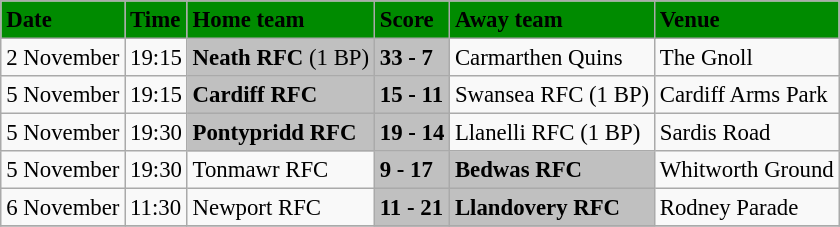<table class="wikitable" style="margin:0.5em auto; font-size:95%">
<tr bgcolor="#008B00">
<td><strong>Date</strong></td>
<td><strong>Time</strong></td>
<td><strong>Home team</strong></td>
<td><strong>Score</strong></td>
<td><strong>Away team</strong></td>
<td><strong>Venue</strong></td>
</tr>
<tr>
<td>2 November</td>
<td>19:15</td>
<td bgcolor="silver"><strong>Neath RFC</strong> (1 BP)</td>
<td bgcolor="silver"><strong>33 - 7</strong></td>
<td>Carmarthen Quins</td>
<td>The Gnoll</td>
</tr>
<tr>
<td>5 November</td>
<td>19:15</td>
<td bgcolor="silver"><strong>Cardiff RFC</strong></td>
<td bgcolor="silver"><strong>15 - 11</strong></td>
<td>Swansea RFC (1 BP)</td>
<td>Cardiff Arms Park</td>
</tr>
<tr>
<td>5 November</td>
<td>19:30</td>
<td bgcolor="silver"><strong>Pontypridd RFC</strong></td>
<td bgcolor="silver"><strong>19 - 14</strong></td>
<td>Llanelli RFC (1 BP)</td>
<td>Sardis Road</td>
</tr>
<tr>
<td>5 November</td>
<td>19:30</td>
<td>Tonmawr RFC</td>
<td bgcolor="silver"><strong>9 - 17</strong></td>
<td bgcolor="silver"><strong>Bedwas RFC</strong></td>
<td>Whitworth Ground</td>
</tr>
<tr>
<td>6 November</td>
<td>11:30</td>
<td>Newport RFC</td>
<td bgcolor="silver"><strong>11 - 21</strong></td>
<td bgcolor="silver"><strong>Llandovery RFC</strong></td>
<td>Rodney Parade</td>
</tr>
<tr>
</tr>
</table>
